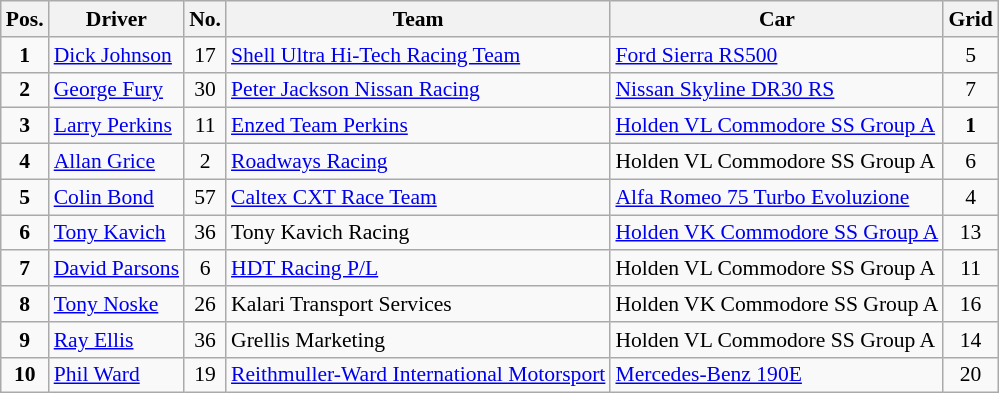<table class="wikitable" style="font-size: 90%">
<tr>
<th>Pos.</th>
<th>Driver</th>
<th>No.</th>
<th>Team</th>
<th>Car</th>
<th>Grid</th>
</tr>
<tr>
<td align="center"><strong>1</strong></td>
<td> <a href='#'>Dick Johnson</a></td>
<td align="center">17</td>
<td><a href='#'>Shell Ultra Hi-Tech Racing Team</a></td>
<td><a href='#'>Ford Sierra RS500</a></td>
<td align="center">5</td>
</tr>
<tr>
<td align="center"><strong>2</strong></td>
<td> <a href='#'>George Fury</a></td>
<td align="center">30</td>
<td><a href='#'>Peter Jackson Nissan Racing</a></td>
<td><a href='#'>Nissan Skyline DR30 RS</a></td>
<td align="center">7</td>
</tr>
<tr>
<td align="center"><strong>3</strong></td>
<td> <a href='#'>Larry Perkins</a></td>
<td align="center">11</td>
<td><a href='#'>Enzed Team Perkins</a></td>
<td><a href='#'>Holden VL Commodore SS Group A</a></td>
<td align="center"><strong>1</strong></td>
</tr>
<tr>
<td align="center"><strong>4</strong></td>
<td> <a href='#'>Allan Grice</a></td>
<td align="center">2</td>
<td><a href='#'>Roadways Racing</a></td>
<td>Holden VL Commodore SS Group A</td>
<td align="center">6</td>
</tr>
<tr>
<td align="center"><strong>5</strong></td>
<td> <a href='#'>Colin Bond</a></td>
<td align="center">57</td>
<td><a href='#'>Caltex CXT Race Team</a></td>
<td><a href='#'>Alfa Romeo 75 Turbo Evoluzione</a></td>
<td align="center">4</td>
</tr>
<tr>
<td align="center"><strong>6</strong></td>
<td> <a href='#'>Tony Kavich</a></td>
<td align="center">36</td>
<td>Tony Kavich Racing</td>
<td><a href='#'>Holden VK Commodore SS Group A</a></td>
<td align="center">13</td>
</tr>
<tr>
<td align="center"><strong>7</strong></td>
<td> <a href='#'>David Parsons</a></td>
<td align="center">6</td>
<td><a href='#'>HDT Racing P/L</a></td>
<td>Holden VL Commodore SS Group A</td>
<td align="center">11</td>
</tr>
<tr>
<td align="center"><strong>8</strong></td>
<td> <a href='#'>Tony Noske</a></td>
<td align="center">26</td>
<td>Kalari Transport Services</td>
<td>Holden VK Commodore SS Group A</td>
<td align="center">16</td>
</tr>
<tr>
<td align="center"><strong>9</strong></td>
<td> <a href='#'>Ray Ellis</a></td>
<td align="center">36</td>
<td>Grellis Marketing</td>
<td>Holden VL Commodore SS Group A</td>
<td align="center">14</td>
</tr>
<tr>
<td align="center"><strong>10</strong></td>
<td> <a href='#'>Phil Ward</a></td>
<td align="center">19</td>
<td><a href='#'>Reithmuller-Ward International Motorsport</a></td>
<td><a href='#'>Mercedes-Benz 190E</a></td>
<td align="center">20</td>
</tr>
</table>
